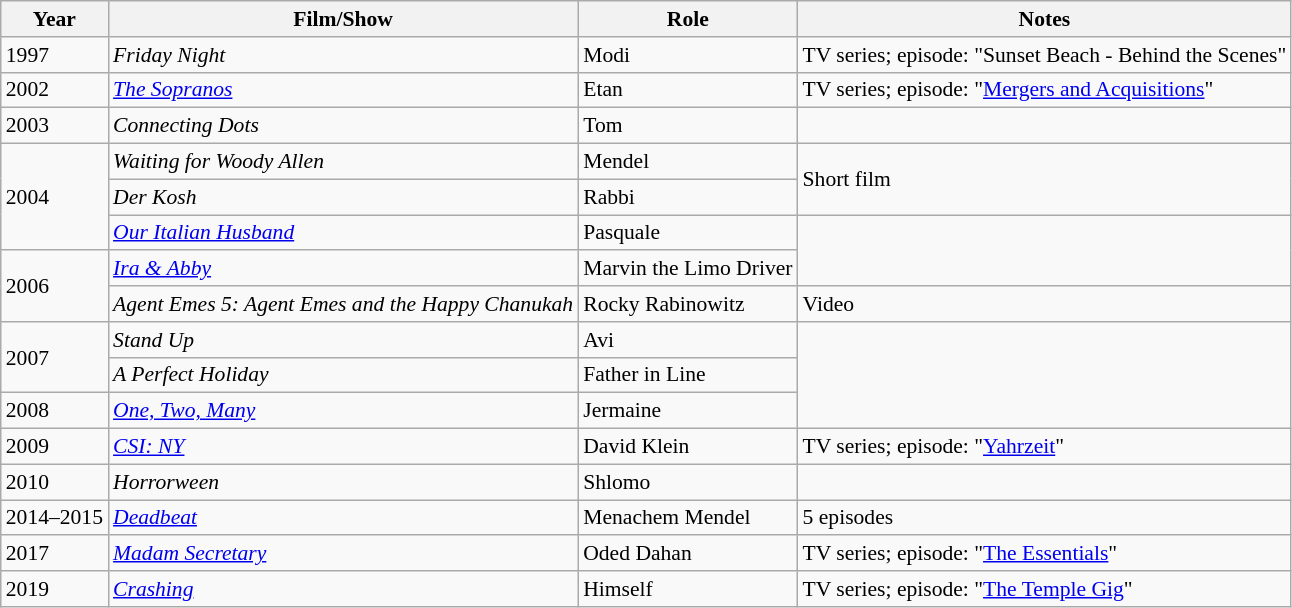<table class="wikitable" style="font-size: 90%;">
<tr>
<th>Year</th>
<th>Film/Show</th>
<th>Role</th>
<th>Notes</th>
</tr>
<tr>
<td>1997</td>
<td><em>Friday Night</em></td>
<td>Modi</td>
<td>TV series; episode: "Sunset Beach - Behind the Scenes"</td>
</tr>
<tr>
<td>2002</td>
<td><em><a href='#'>The Sopranos</a></em></td>
<td>Etan</td>
<td>TV series; episode: "<a href='#'>Mergers and Acquisitions</a>"</td>
</tr>
<tr>
<td>2003</td>
<td><em>Connecting Dots</em></td>
<td>Tom</td>
<td></td>
</tr>
<tr>
<td rowspan="3">2004</td>
<td><em>Waiting for Woody Allen</em></td>
<td>Mendel</td>
<td rowspan="2">Short film</td>
</tr>
<tr>
<td><em>Der Kosh</em></td>
<td>Rabbi</td>
</tr>
<tr>
<td><em><a href='#'>Our Italian Husband</a></em></td>
<td>Pasquale</td>
<td rowspan="2"></td>
</tr>
<tr>
<td rowspan="2">2006</td>
<td><em><a href='#'>Ira & Abby</a></em></td>
<td>Marvin the Limo Driver</td>
</tr>
<tr>
<td><em>Agent Emes 5: Agent Emes and the Happy Chanukah</em></td>
<td>Rocky Rabinowitz</td>
<td>Video</td>
</tr>
<tr>
<td rowspan="2">2007</td>
<td><em>Stand Up</em></td>
<td>Avi</td>
<td rowspan="3"></td>
</tr>
<tr>
<td><em>A Perfect Holiday</em></td>
<td>Father in Line</td>
</tr>
<tr>
<td>2008</td>
<td><em><a href='#'>One, Two, Many</a></em></td>
<td>Jermaine</td>
</tr>
<tr>
<td>2009</td>
<td><em><a href='#'>CSI: NY</a></em></td>
<td>David Klein</td>
<td>TV series; episode: "<a href='#'>Yahrzeit</a>"</td>
</tr>
<tr>
<td>2010</td>
<td><em>Horrorween</em></td>
<td>Shlomo</td>
<td></td>
</tr>
<tr>
<td>2014–2015</td>
<td><em><a href='#'>Deadbeat</a></em></td>
<td>Menachem Mendel</td>
<td>5 episodes</td>
</tr>
<tr>
<td>2017</td>
<td><em><a href='#'>Madam Secretary</a></em></td>
<td>Oded Dahan</td>
<td>TV series; episode: "<a href='#'>The Essentials</a>"</td>
</tr>
<tr>
<td>2019</td>
<td><em><a href='#'>Crashing</a></em></td>
<td>Himself</td>
<td>TV series; episode: "<a href='#'>The Temple Gig</a>"</td>
</tr>
</table>
